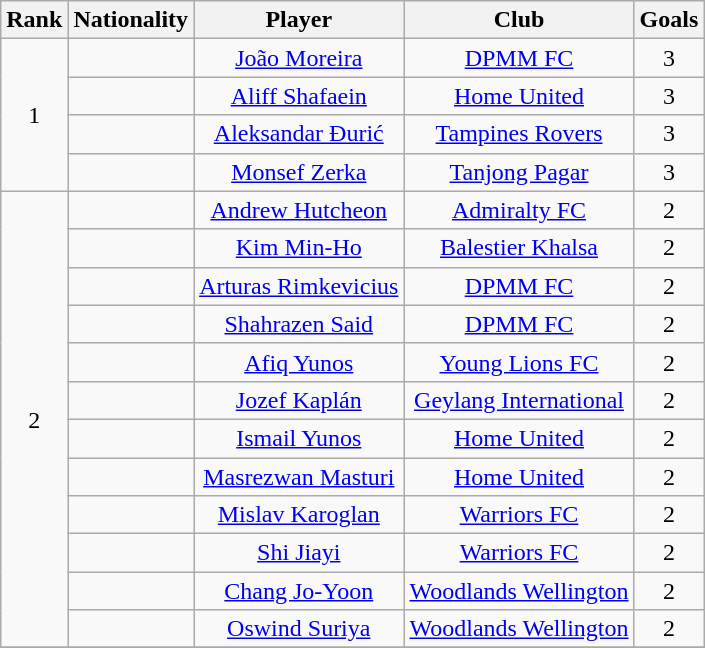<table class="wikitable" style="text-align:center">
<tr>
<th>Rank</th>
<th>Nationality</th>
<th>Player</th>
<th>Club</th>
<th>Goals</th>
</tr>
<tr>
<td rowspan="4">1</td>
<td></td>
<td><a href='#'>João Moreira</a></td>
<td> <a href='#'>DPMM FC</a></td>
<td>3</td>
</tr>
<tr>
<td></td>
<td><a href='#'>Aliff Shafaein</a></td>
<td><a href='#'>Home United</a></td>
<td>3</td>
</tr>
<tr>
<td></td>
<td><a href='#'>Aleksandar Đurić</a></td>
<td><a href='#'>Tampines Rovers</a></td>
<td>3</td>
</tr>
<tr>
<td></td>
<td><a href='#'>Monsef Zerka</a></td>
<td><a href='#'>Tanjong Pagar</a></td>
<td>3</td>
</tr>
<tr>
<td rowspan="12">2</td>
<td></td>
<td><a href='#'>Andrew Hutcheon</a></td>
<td><a href='#'>Admiralty FC</a></td>
<td>2</td>
</tr>
<tr>
<td></td>
<td><a href='#'>Kim Min-Ho</a></td>
<td><a href='#'>Balestier Khalsa</a></td>
<td>2</td>
</tr>
<tr>
<td></td>
<td><a href='#'>Arturas Rimkevicius</a></td>
<td> <a href='#'>DPMM FC</a></td>
<td>2</td>
</tr>
<tr>
<td></td>
<td><a href='#'>Shahrazen Said</a></td>
<td> <a href='#'>DPMM FC</a></td>
<td>2</td>
</tr>
<tr>
<td></td>
<td><a href='#'>Afiq Yunos</a></td>
<td> <a href='#'>Young Lions FC</a></td>
<td>2</td>
</tr>
<tr>
<td></td>
<td><a href='#'>Jozef Kaplán</a></td>
<td><a href='#'>Geylang International</a></td>
<td>2</td>
</tr>
<tr>
<td></td>
<td><a href='#'>Ismail Yunos</a></td>
<td><a href='#'>Home United</a></td>
<td>2</td>
</tr>
<tr>
<td></td>
<td><a href='#'>Masrezwan Masturi</a></td>
<td><a href='#'>Home United</a></td>
<td>2</td>
</tr>
<tr>
<td></td>
<td><a href='#'>Mislav Karoglan</a></td>
<td><a href='#'>Warriors FC</a></td>
<td>2</td>
</tr>
<tr>
<td></td>
<td><a href='#'>Shi Jiayi</a></td>
<td><a href='#'>Warriors FC</a></td>
<td>2</td>
</tr>
<tr>
<td></td>
<td><a href='#'>Chang Jo-Yoon</a></td>
<td><a href='#'>Woodlands Wellington</a></td>
<td>2</td>
</tr>
<tr>
<td></td>
<td><a href='#'>Oswind Suriya</a></td>
<td><a href='#'>Woodlands Wellington</a></td>
<td>2</td>
</tr>
<tr>
</tr>
</table>
